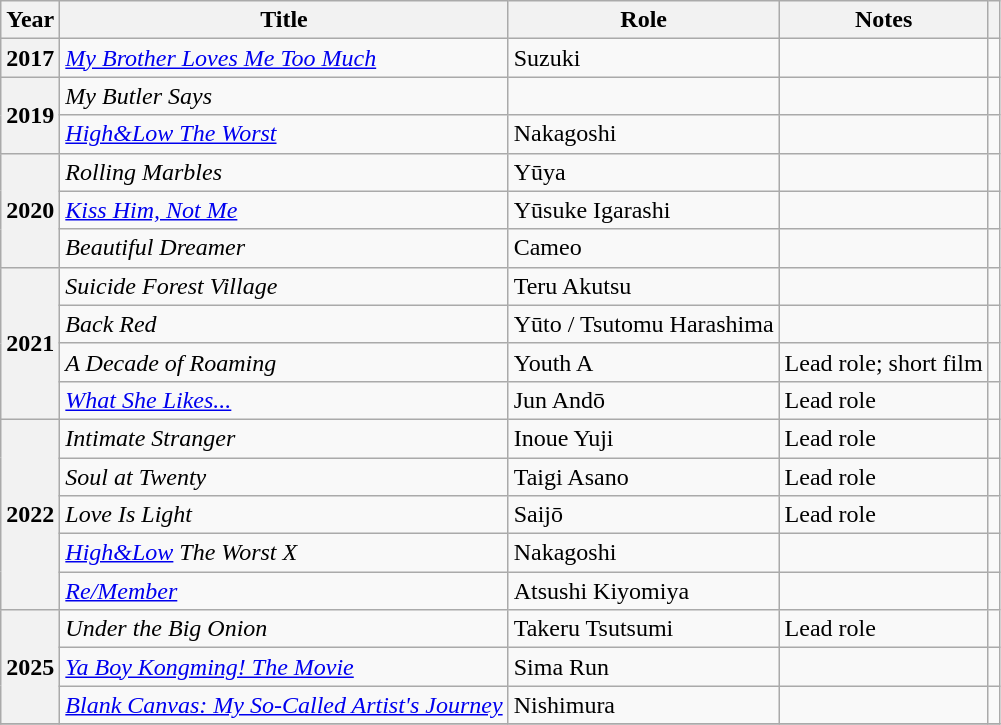<table class="wikitable plainrowheaders sortable"  style=font-size:100%>
<tr>
<th scope="col">Year</th>
<th scope="col">Title</th>
<th scope="col">Role</th>
<th scope="col" class="unsortable">Notes</th>
<th scope="col" class="unsortable"></th>
</tr>
<tr>
<th scope=row>2017</th>
<td><em><a href='#'>My Brother Loves Me Too Much</a></em></td>
<td>Suzuki</td>
<td></td>
<td style="text-align:center;"></td>
</tr>
<tr>
<th rowspan="2" scope="row">2019</th>
<td><em>My Butler Says</em></td>
<td></td>
<td style="text-align:center;"></td>
<td style="text-align:center;"></td>
</tr>
<tr>
<td><em><a href='#'>High&Low The Worst</a></em></td>
<td>Nakagoshi</td>
<td></td>
<td style="text-align:center;"></td>
</tr>
<tr>
<th rowspan="3" scope="row">2020</th>
<td><em>Rolling Marbles</em></td>
<td>Yūya</td>
<td></td>
<td style="text-align:center;"></td>
</tr>
<tr>
<td><em><a href='#'>Kiss Him, Not Me</a></em></td>
<td>Yūsuke Igarashi</td>
<td></td>
<td style="text-align:center;"></td>
</tr>
<tr>
<td><em>Beautiful Dreamer</em></td>
<td>Cameo</td>
<td></td>
<td style="text-align:center;"></td>
</tr>
<tr>
<th rowspan="4" scope="row">2021</th>
<td><em>Suicide Forest Village</em></td>
<td>Teru Akutsu</td>
<td></td>
<td style="text-align:center;"></td>
</tr>
<tr>
<td><em>Back Red</em></td>
<td>Yūto / Tsutomu Harashima</td>
<td></td>
<td style="text-align:center;"></td>
</tr>
<tr>
<td><em>A Decade of Roaming</em></td>
<td>Youth A</td>
<td>Lead role; short film</td>
<td style="text-align:center;"></td>
</tr>
<tr>
<td><em><a href='#'>What She Likes...</a></em></td>
<td>Jun Andō</td>
<td>Lead role</td>
<td style="text-align:center;"></td>
</tr>
<tr>
<th rowspan="5" scope="row">2022</th>
<td><em>Intimate Stranger</em></td>
<td>Inoue Yuji</td>
<td>Lead role</td>
<td style="text-align:center;"></td>
</tr>
<tr>
<td><em>Soul at Twenty</em></td>
<td>Taigi Asano</td>
<td>Lead role</td>
<td style="text-align:center;"></td>
</tr>
<tr>
<td><em>Love Is Light</em></td>
<td>Saijō</td>
<td>Lead role</td>
<td style="text-align:center;"></td>
</tr>
<tr>
<td><em><a href='#'>High&Low</a> The Worst X</em></td>
<td>Nakagoshi</td>
<td></td>
<td style="text-align:center;"></td>
</tr>
<tr>
<td><em><a href='#'>Re/Member</a></em></td>
<td>Atsushi Kiyomiya</td>
<td></td>
<td style="text-align:center;"></td>
</tr>
<tr>
<th rowspan="3" scope="row">2025</th>
<td><em>Under the Big Onion</em></td>
<td>Takeru Tsutsumi</td>
<td>Lead role</td>
<td style="text-align:center;"></td>
</tr>
<tr>
<td><em><a href='#'>Ya Boy Kongming! The Movie</a></em></td>
<td>Sima Run</td>
<td></td>
<td style="text-align:center;"></td>
</tr>
<tr>
<td><em><a href='#'>Blank Canvas: My So-Called Artist's Journey</a></em></td>
<td>Nishimura</td>
<td></td>
<td style="text-align:center;"></td>
</tr>
<tr>
</tr>
</table>
